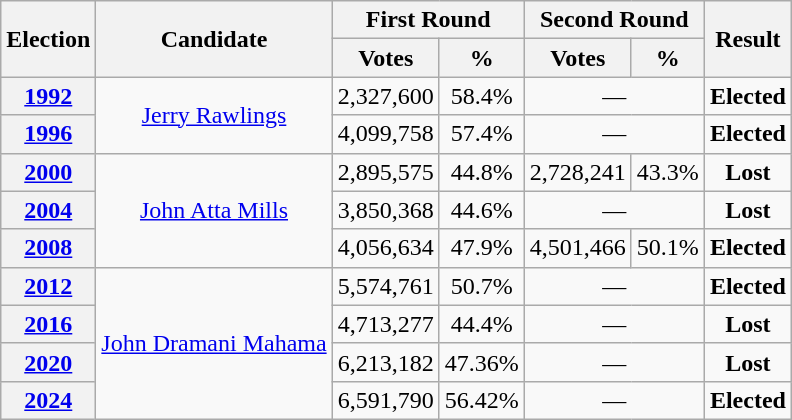<table class=wikitable style=text-align:center>
<tr>
<th rowspan="2">Election</th>
<th rowspan="2">Candidate</th>
<th colspan="2">First Round</th>
<th colspan="2">Second Round</th>
<th rowspan="2">Result</th>
</tr>
<tr>
<th>Votes</th>
<th>%</th>
<th>Votes</th>
<th>%</th>
</tr>
<tr>
<th align="center"><a href='#'>1992</a></th>
<td rowspan="2" align="center"><a href='#'>Jerry Rawlings</a></td>
<td align="center">2,327,600</td>
<td align="center">58.4%</td>
<td colspan="2">—</td>
<td><strong>Elected</strong> </td>
</tr>
<tr>
<th align="center"><a href='#'>1996</a></th>
<td align="center">4,099,758</td>
<td align="center">57.4%</td>
<td colspan="2">—</td>
<td><strong>Elected</strong> </td>
</tr>
<tr>
<th align="center"><a href='#'>2000</a></th>
<td rowspan="3" align="center"><a href='#'>John Atta Mills</a></td>
<td align="center">2,895,575</td>
<td align="center">44.8%</td>
<td>2,728,241</td>
<td>43.3%</td>
<td><strong>Lost</strong> </td>
</tr>
<tr>
<th align=center><a href='#'>2004</a></th>
<td align=center>3,850,368</td>
<td align=center>44.6%</td>
<td colspan="2">—</td>
<td><strong>Lost</strong> </td>
</tr>
<tr>
<th align="center"><a href='#'>2008</a></th>
<td align="center">4,056,634</td>
<td align="center">47.9%</td>
<td>4,501,466</td>
<td>50.1%</td>
<td><strong>Elected</strong> </td>
</tr>
<tr>
<th align="center"><a href='#'>2012</a></th>
<td rowspan="4" align="center"><a href='#'>John Dramani Mahama</a></td>
<td align="center">5,574,761</td>
<td align="center">50.7%</td>
<td colspan="2">—</td>
<td><strong>Elected</strong> </td>
</tr>
<tr>
<th align="center"><a href='#'>2016</a></th>
<td align="center">4,713,277</td>
<td align="center">44.4%</td>
<td colspan="2">—</td>
<td><strong>Lost</strong> </td>
</tr>
<tr>
<th align="center"><a href='#'>2020</a></th>
<td align="center">6,213,182</td>
<td align="center">47.36%</td>
<td colspan="2">—</td>
<td><strong>Lost</strong> </td>
</tr>
<tr>
<th align="center"><a href='#'>2024</a></th>
<td align="center">6,591,790</td>
<td align="center">56.42%</td>
<td colspan="2">—</td>
<td><strong>Elected</strong> </td>
</tr>
</table>
